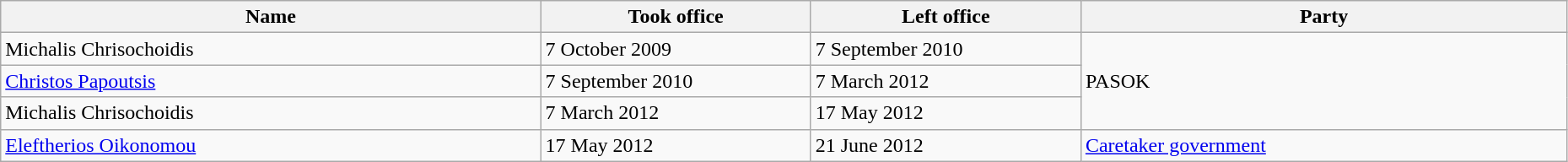<table class="wikitable">
<tr>
<th width="20%">Name</th>
<th width="10%">Took office</th>
<th width="10%">Left office</th>
<th width="18%">Party</th>
</tr>
<tr>
<td>Michalis Chrisochoidis</td>
<td>7 October 2009</td>
<td>7 September 2010</td>
<td rowspan=3>PASOK</td>
</tr>
<tr>
<td><a href='#'>Christos Papoutsis</a></td>
<td>7 September 2010</td>
<td>7 March 2012</td>
</tr>
<tr>
<td>Michalis Chrisochoidis</td>
<td>7 March 2012</td>
<td>17 May 2012</td>
</tr>
<tr>
<td><a href='#'>Eleftherios Oikonomou</a></td>
<td>17 May 2012</td>
<td>21 June 2012</td>
<td><a href='#'>Caretaker government</a></td>
</tr>
</table>
